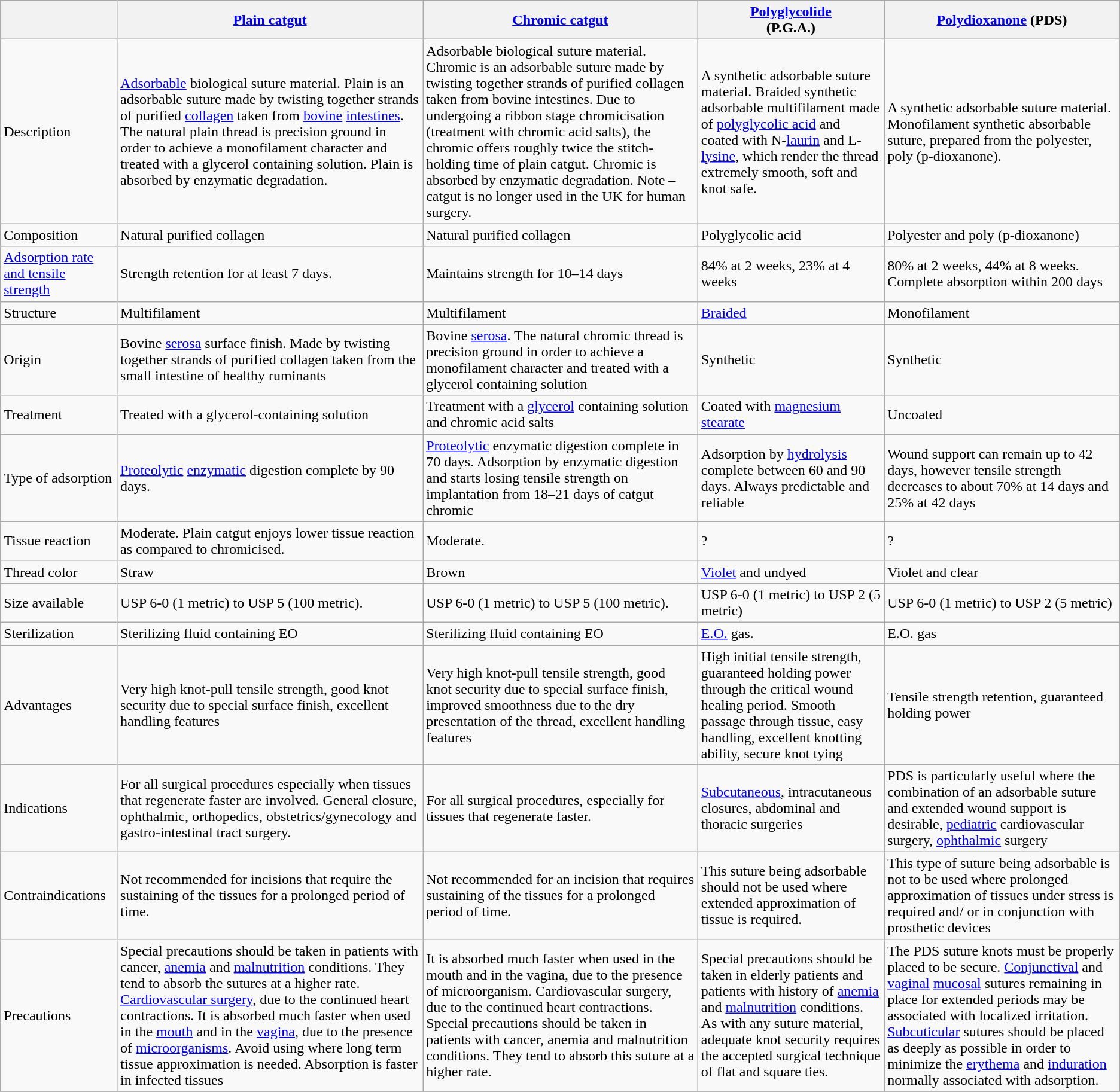<table class="wikitable">
<tr>
<th></th>
<th><a href='#'>Plain catgut</a></th>
<th><a href='#'>Chromic catgut</a></th>
<th><a href='#'>Polyglycolide</a><br> (P.G.A.)</th>
<th><a href='#'>Polydioxanone</a> (PDS)</th>
</tr>
<tr>
<td>Description</td>
<td><a href='#'>Adsorbable</a> biological suture material. Plain is an adsorbable suture made by twisting together strands of purified <a href='#'>collagen</a> taken from <a href='#'>bovine</a> <a href='#'>intestines</a>. The natural plain thread is precision ground in order to achieve a monofilament character and treated with a glycerol containing solution. Plain is absorbed by enzymatic degradation.</td>
<td>Adsorbable biological suture material. Chromic is an adsorbable suture made by twisting together strands of purified collagen taken from bovine intestines. Due to undergoing a ribbon stage chromicisation (treatment with chromic acid salts), the chromic offers roughly twice the stitch-holding time of plain catgut. Chromic is absorbed by enzymatic degradation. Note – catgut is no longer used in the UK for human surgery.</td>
<td>A synthetic adsorbable suture material. Braided synthetic adsorbable multifilament made of <a href='#'>polyglycolic acid</a> and coated with N-<a href='#'>laurin</a> and L-<a href='#'>lysine</a>, which render the thread extremely smooth, soft and knot safe.</td>
<td>A synthetic adsorbable suture material. Monofilament synthetic absorbable suture, prepared from the polyester, poly (p-dioxanone).</td>
</tr>
<tr>
<td>Composition</td>
<td>Natural purified collagen</td>
<td>Natural purified collagen</td>
<td>Polyglycolic acid</td>
<td>Polyester and poly (p-dioxanone)</td>
</tr>
<tr>
<td><a href='#'>Adsorption rate and tensile strength</a></td>
<td>Strength retention for at least 7 days.</td>
<td>Maintains strength for 10–14 days</td>
<td>84% at 2 weeks, 23% at 4 weeks </td>
<td>80% at 2 weeks, 44% at 8 weeks. Complete absorption within 200 days</td>
</tr>
<tr>
<td>Structure</td>
<td>Multifilament</td>
<td>Multifilament</td>
<td><a href='#'>Braided</a></td>
<td>Monofilament</td>
</tr>
<tr>
<td>Origin</td>
<td>Bovine <a href='#'>serosa</a> surface finish. Made by twisting together strands of purified collagen taken from the small intestine of healthy ruminants</td>
<td>Bovine <a href='#'>serosa</a>. The natural chromic thread is precision ground in order to achieve a monofilament character and treated with a glycerol containing solution</td>
<td>Synthetic</td>
<td>Synthetic</td>
</tr>
<tr>
<td>Treatment</td>
<td>Treated with a glycerol-containing solution</td>
<td>Treatment with a <a href='#'>glycerol</a> containing solution and chromic acid salts</td>
<td>Coated with <a href='#'>magnesium stearate</a></td>
<td>Uncoated</td>
</tr>
<tr>
<td>Type of adsorption</td>
<td><a href='#'>Proteolytic</a> <a href='#'>enzymatic</a> digestion complete by 90 days.</td>
<td><a href='#'>Proteolytic</a> enzymatic digestion complete in 70 days. Adsorption by enzymatic digestion and starts losing tensile strength on implantation from 18–21 days of catgut chromic</td>
<td>Adsorption by <a href='#'>hydrolysis</a> complete between 60 and 90 days. Always predictable and reliable</td>
<td>Wound support can remain up to 42 days, however tensile strength decreases to about 70% at 14 days and 25% at 42 days</td>
</tr>
<tr>
<td>Tissue reaction</td>
<td>Moderate. Plain catgut enjoys lower tissue reaction as compared to chromicised.</td>
<td>Moderate.</td>
<td>?</td>
<td>?</td>
</tr>
<tr>
<td>Thread color</td>
<td>Straw</td>
<td>Brown</td>
<td><a href='#'>Violet</a> and undyed</td>
<td>Violet and clear</td>
</tr>
<tr>
<td>Size available</td>
<td>USP 6-0 (1 metric) to USP 5 (100 metric).</td>
<td>USP 6-0 (1 metric) to USP 5 (100 metric).</td>
<td>USP 6-0 (1 metric) to USP 2 (5 metric)</td>
<td>USP 6-0 (1 metric) to USP 2 (5 metric)</td>
</tr>
<tr>
<td>Sterilization</td>
<td>Sterilizing fluid containing EO </td>
<td>Sterilizing fluid containing EO </td>
<td><a href='#'>E.O.</a>  gas.</td>
<td>E.O. gas</td>
</tr>
<tr>
<td>Advantages</td>
<td>Very high knot-pull tensile strength, good knot security due to special surface finish, excellent handling features</td>
<td>Very high knot-pull tensile strength, good knot security due to special surface finish, improved smoothness due to the dry presentation of the thread, excellent handling features</td>
<td>High initial tensile strength, guaranteed holding power through the critical wound healing period. Smooth passage through tissue, easy handling, excellent knotting ability, secure knot tying</td>
<td>Tensile strength retention, guaranteed holding power</td>
</tr>
<tr>
<td>Indications</td>
<td>For all surgical procedures especially when tissues that regenerate faster are involved. General closure, ophthalmic, orthopedics, obstetrics/gynecology and gastro-intestinal tract surgery.</td>
<td>For all surgical procedures, especially for tissues that regenerate faster.</td>
<td><a href='#'>Subcutaneous</a>, intracutaneous closures, abdominal and thoracic surgeries</td>
<td>PDS is particularly useful where the combination of an adsorbable suture and extended wound support is desirable, <a href='#'>pediatric</a> cardiovascular surgery, <a href='#'>ophthalmic</a> surgery</td>
</tr>
<tr>
<td>Contraindications</td>
<td>Not recommended for incisions that require the sustaining of the tissues for a prolonged period of time.</td>
<td>Not recommended for an incision that requires sustaining of the tissues for a prolonged period of time.</td>
<td>This suture being adsorbable should not be used where extended approximation of tissue is required.</td>
<td>This type of suture being adsorbable is not to be used where prolonged approximation of tissues under stress is required and/ or in conjunction with prosthetic devices</td>
</tr>
<tr>
<td>Precautions</td>
<td>Special precautions should be taken in patients with cancer, <a href='#'>anemia</a> and <a href='#'>malnutrition</a> conditions. They tend to absorb the sutures at a higher rate. <a href='#'>Cardiovascular surgery</a>, due to the continued heart contractions. It is absorbed much faster when used in the <a href='#'>mouth</a> and in the <a href='#'>vagina</a>, due to the presence of <a href='#'>microorganisms</a>. Avoid using where long term tissue approximation is needed. Absorption is faster in infected tissues</td>
<td>It is absorbed much faster when used in the mouth and in the vagina, due to the presence of microorganism. Cardiovascular surgery, due to the continued heart contractions. Special precautions should be taken in patients with cancer, anemia and malnutrition conditions. They tend to absorb this suture at a higher rate.</td>
<td>Special precautions should be taken in elderly patients and patients with history of <a href='#'>anemia</a> and <a href='#'>malnutrition</a> conditions. As with any suture material, adequate knot security requires the accepted surgical technique of flat and square ties.</td>
<td>The PDS suture knots must be properly placed to be secure. <a href='#'>Conjunctival</a> and <a href='#'>vaginal</a> <a href='#'>mucosal</a> sutures remaining in place for extended periods may be associated with localized irritation. <a href='#'>Subcuticular</a> sutures should be placed as deeply as possible in order to minimize the <a href='#'>erythema</a> and <a href='#'>induration</a> normally associated with adsorption.</td>
</tr>
<tr>
</tr>
</table>
